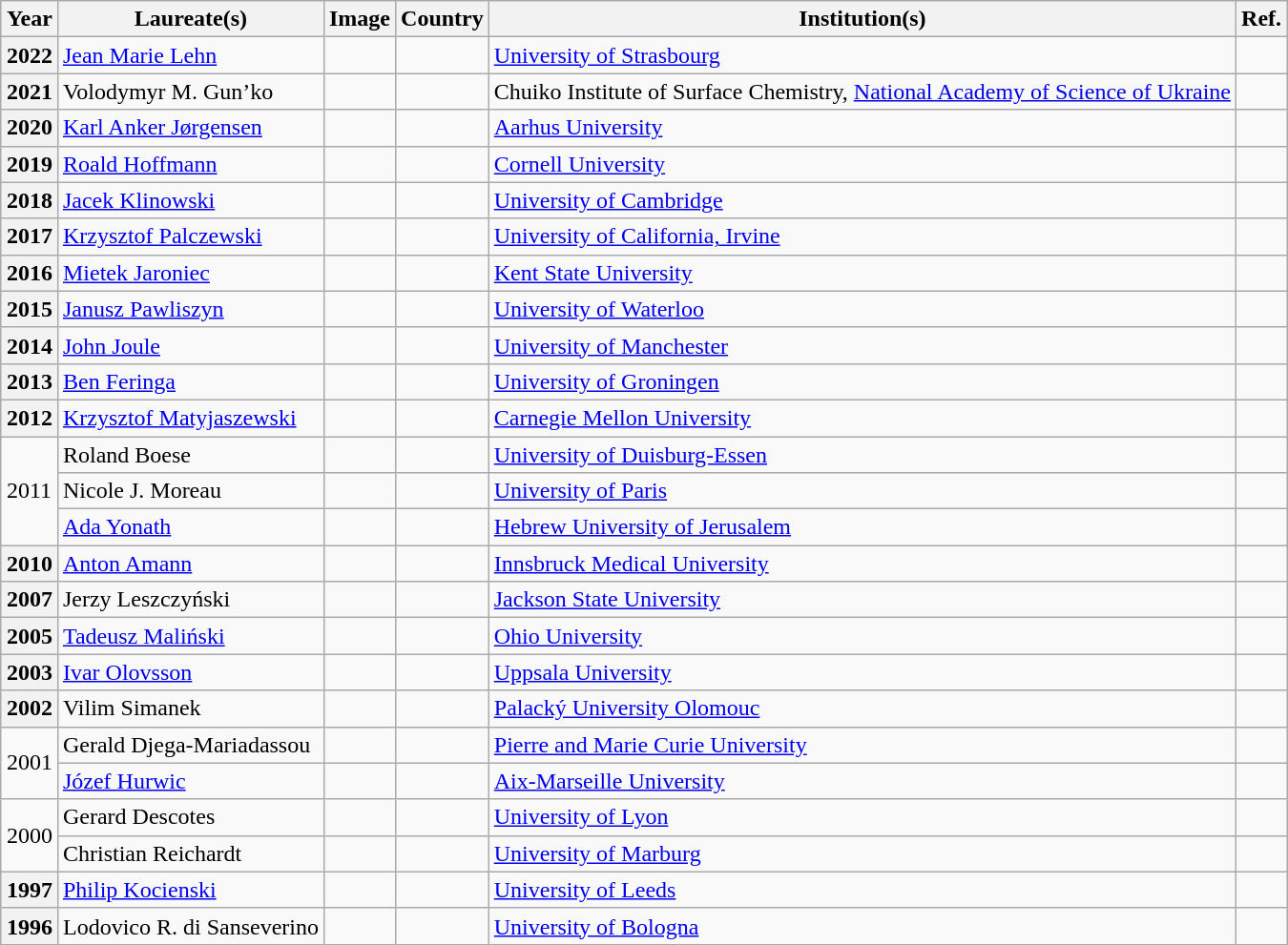<table style="margin:auto;"  class="wikitable sortable plainrowheaders">
<tr>
<th scope=col>Year</th>
<th scope=col>Laureate(s)</th>
<th scope=col class=unsortable>Image</th>
<th scope=col>Country</th>
<th scope=col>Institution(s)</th>
<th scope=col>Ref.</th>
</tr>
<tr>
<th scope=row>2022</th>
<td><a href='#'>Jean Marie Lehn</a></td>
<td></td>
<td></td>
<td><a href='#'>University of Strasbourg</a></td>
<td></td>
</tr>
<tr>
<th scope=row>2021</th>
<td>Volodymyr M. Gun’ko</td>
<td></td>
<td></td>
<td>Chuiko Institute of Surface Chemistry, <a href='#'>National Academy of Science of Ukraine</a></td>
<td></td>
</tr>
<tr>
<th scope=row>2020</th>
<td><a href='#'>Karl Anker Jørgensen</a></td>
<td></td>
<td></td>
<td><a href='#'>Aarhus University</a></td>
<td></td>
</tr>
<tr>
<th scope=row>2019</th>
<td><a href='#'>Roald Hoffmann</a></td>
<td></td>
<td></td>
<td><a href='#'>Cornell University</a></td>
<td></td>
</tr>
<tr>
<th scope=row>2018</th>
<td><a href='#'>Jacek Klinowski</a></td>
<td></td>
<td></td>
<td><a href='#'>University of Cambridge</a></td>
<td></td>
</tr>
<tr>
<th scope=row>2017</th>
<td><a href='#'>Krzysztof Palczewski</a></td>
<td></td>
<td></td>
<td><a href='#'>University of California, Irvine</a></td>
<td></td>
</tr>
<tr>
<th scope=row>2016</th>
<td><a href='#'>Mietek Jaroniec</a></td>
<td></td>
<td></td>
<td><a href='#'>Kent State University</a></td>
<td></td>
</tr>
<tr>
<th scope=row>2015</th>
<td><a href='#'>Janusz Pawliszyn</a></td>
<td></td>
<td></td>
<td><a href='#'>University of Waterloo</a></td>
<td></td>
</tr>
<tr>
<th scope=row>2014</th>
<td><a href='#'>John Joule</a></td>
<td></td>
<td></td>
<td><a href='#'>University of Manchester</a></td>
<td></td>
</tr>
<tr>
<th scope=row>2013</th>
<td><a href='#'>Ben Feringa</a></td>
<td></td>
<td></td>
<td><a href='#'>University of Groningen</a></td>
<td></td>
</tr>
<tr>
<th scope=row>2012</th>
<td><a href='#'>Krzysztof Matyjaszewski</a></td>
<td></td>
<td></td>
<td><a href='#'>Carnegie Mellon University</a></td>
<td></td>
</tr>
<tr>
<td rowspan = "3">2011</td>
<td>Roland Boese</td>
<td></td>
<td></td>
<td><a href='#'>University of Duisburg-Essen</a></td>
<td></td>
</tr>
<tr>
<td>Nicole J. Moreau</td>
<td></td>
<td></td>
<td><a href='#'>University of Paris</a></td>
<td></td>
</tr>
<tr>
<td><a href='#'>Ada Yonath</a></td>
<td></td>
<td></td>
<td><a href='#'>Hebrew University of Jerusalem</a></td>
<td></td>
</tr>
<tr>
<th scope=row>2010</th>
<td><a href='#'>Anton Amann</a></td>
<td></td>
<td></td>
<td><a href='#'>Innsbruck Medical University</a></td>
<td></td>
</tr>
<tr>
<th scope=row>2007</th>
<td>Jerzy Leszczyński</td>
<td></td>
<td></td>
<td><a href='#'>Jackson State University</a></td>
<td></td>
</tr>
<tr>
<th scope=row>2005</th>
<td><a href='#'>Tadeusz Maliński</a></td>
<td></td>
<td></td>
<td><a href='#'>Ohio University</a></td>
<td></td>
</tr>
<tr>
<th scope=row>2003</th>
<td><a href='#'>Ivar Olovsson</a></td>
<td></td>
<td></td>
<td><a href='#'>Uppsala University</a></td>
<td></td>
</tr>
<tr>
<th scope=row>2002</th>
<td>Vilim Simanek</td>
<td></td>
<td></td>
<td><a href='#'>Palacký University Olomouc</a></td>
<td></td>
</tr>
<tr>
<td rowspan = "2">2001</td>
<td>Gerald Djega-Mariadassou</td>
<td></td>
<td></td>
<td><a href='#'>Pierre and Marie Curie University</a></td>
<td></td>
</tr>
<tr>
<td><a href='#'>Józef Hurwic</a></td>
<td></td>
<td></td>
<td><a href='#'>Aix-Marseille University</a></td>
<td></td>
</tr>
<tr>
<td rowspan = "2">2000</td>
<td>Gerard Descotes</td>
<td></td>
<td></td>
<td><a href='#'>University of Lyon</a></td>
<td></td>
</tr>
<tr>
<td>Christian Reichardt</td>
<td></td>
<td></td>
<td><a href='#'>University of Marburg</a></td>
<td></td>
</tr>
<tr>
<th scope=row>1997</th>
<td><a href='#'>Philip Kocienski</a></td>
<td></td>
<td></td>
<td><a href='#'>University of Leeds</a></td>
<td></td>
</tr>
<tr>
<th scope=row>1996</th>
<td>Lodovico R. di Sanseverino</td>
<td></td>
<td></td>
<td><a href='#'>University of Bologna</a></td>
<td></td>
</tr>
</table>
